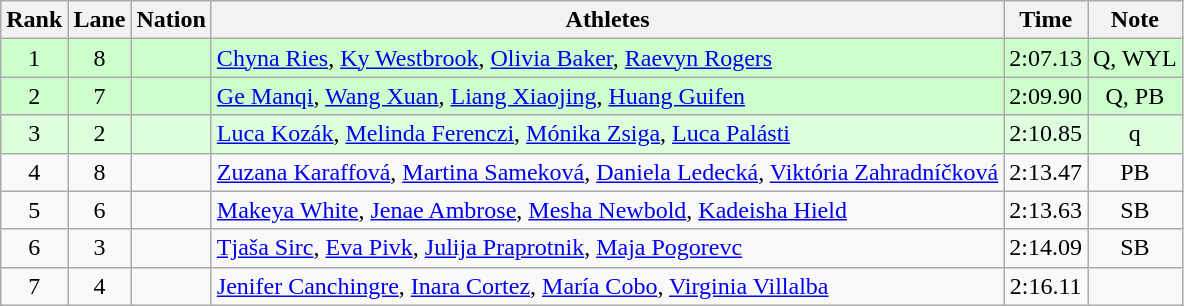<table class="wikitable sortable" style="text-align:center">
<tr>
<th>Rank</th>
<th>Lane</th>
<th>Nation</th>
<th>Athletes</th>
<th>Time</th>
<th>Note</th>
</tr>
<tr bgcolor=ccffcc>
<td>1</td>
<td>8</td>
<td align=left></td>
<td align=left><a href='#'>Chyna Ries</a>, <a href='#'>Ky Westbrook</a>, <a href='#'>Olivia Baker</a>, <a href='#'>Raevyn Rogers</a></td>
<td>2:07.13</td>
<td>Q, WYL</td>
</tr>
<tr bgcolor=ccffcc>
<td>2</td>
<td>7</td>
<td align=left></td>
<td align=left><a href='#'>Ge Manqi</a>, <a href='#'>Wang Xuan</a>, <a href='#'>Liang Xiaojing</a>, <a href='#'>Huang Guifen</a></td>
<td>2:09.90</td>
<td>Q, PB</td>
</tr>
<tr bgcolor=ddffdd>
<td>3</td>
<td>2</td>
<td align=left></td>
<td align=left><a href='#'>Luca Kozák</a>, <a href='#'>Melinda Ferenczi</a>, <a href='#'>Mónika Zsiga</a>, <a href='#'>Luca Palásti</a></td>
<td>2:10.85</td>
<td>q</td>
</tr>
<tr>
<td>4</td>
<td>8</td>
<td align=left></td>
<td align=left><a href='#'>Zuzana Karaffová</a>, <a href='#'>Martina Sameková</a>, <a href='#'>Daniela Ledecká</a>, <a href='#'>Viktória Zahradníčková</a></td>
<td>2:13.47</td>
<td>PB</td>
</tr>
<tr>
<td>5</td>
<td>6</td>
<td align=left></td>
<td align=left><a href='#'>Makeya White</a>, <a href='#'>Jenae Ambrose</a>, <a href='#'>Mesha Newbold</a>, <a href='#'>Kadeisha Hield</a></td>
<td>2:13.63</td>
<td>SB</td>
</tr>
<tr>
<td>6</td>
<td>3</td>
<td align=left></td>
<td align=left><a href='#'>Tjaša Sirc</a>, <a href='#'>Eva Pivk</a>, <a href='#'>Julija Praprotnik</a>, <a href='#'>Maja Pogorevc</a></td>
<td>2:14.09</td>
<td>SB</td>
</tr>
<tr>
<td>7</td>
<td>4</td>
<td align=left></td>
<td align=left><a href='#'>Jenifer Canchingre</a>, <a href='#'>Inara Cortez</a>, <a href='#'>María Cobo</a>, <a href='#'>Virginia Villalba</a></td>
<td>2:16.11</td>
<td></td>
</tr>
</table>
